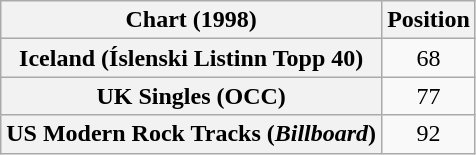<table class="wikitable sortable plainrowheaders" style="text-align:center">
<tr>
<th scope="col">Chart (1998)</th>
<th scope="col">Position</th>
</tr>
<tr>
<th scope="row">Iceland (Íslenski Listinn Topp 40)</th>
<td>68</td>
</tr>
<tr>
<th scope="row">UK Singles (OCC)</th>
<td>77</td>
</tr>
<tr>
<th scope="row">US Modern Rock Tracks (<em>Billboard</em>)</th>
<td>92</td>
</tr>
</table>
